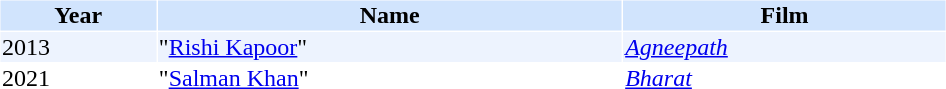<table cellspacing="1" cellpadding="1" border="0" style="width:50%;">
<tr style="background:#d1e4fd;">
<th>Year</th>
<th>Name</th>
<th>Film</th>
</tr>
<tr style="background:#edf3fe;">
<td>2013</td>
<td>"<a href='#'>Rishi Kapoor</a>"</td>
<td><em><a href='#'>Agneepath</a></em></td>
</tr>
<tr>
<td>2021</td>
<td>"<a href='#'>Salman Khan</a>"</td>
<td><em><a href='#'>Bharat</a></em></td>
</tr>
</table>
